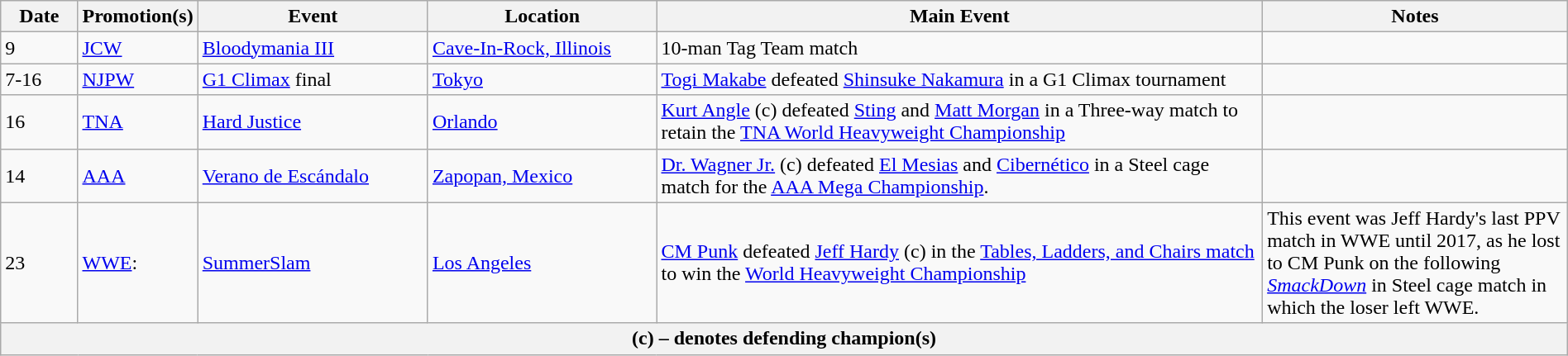<table class="wikitable" style="width:100%;">
<tr>
<th width=5%>Date</th>
<th width=5%>Promotion(s)</th>
<th width=15%>Event</th>
<th width=15%>Location</th>
<th width=40%>Main Event</th>
<th width=20%>Notes</th>
</tr>
<tr>
<td>9</td>
<td><a href='#'>JCW</a></td>
<td><a href='#'>Bloodymania III</a></td>
<td><a href='#'>Cave-In-Rock, Illinois</a></td>
<td>10-man Tag Team match</td>
<td></td>
</tr>
<tr>
<td>7-16</td>
<td><a href='#'>NJPW</a></td>
<td><a href='#'>G1 Climax</a> final</td>
<td><a href='#'>Tokyo</a></td>
<td><a href='#'>Togi Makabe</a> defeated <a href='#'>Shinsuke Nakamura</a> in a G1 Climax tournament</td>
</tr>
<tr>
<td>16</td>
<td><a href='#'>TNA</a></td>
<td><a href='#'>Hard Justice</a></td>
<td><a href='#'>Orlando</a></td>
<td><a href='#'>Kurt Angle</a> (c) defeated <a href='#'>Sting</a> and <a href='#'>Matt Morgan</a> in a Three-way match to retain the <a href='#'>TNA World Heavyweight Championship</a></td>
<td></td>
</tr>
<tr>
<td>14</td>
<td><a href='#'>AAA</a></td>
<td><a href='#'>Verano de Escándalo</a></td>
<td><a href='#'>Zapopan, Mexico</a></td>
<td><a href='#'>Dr. Wagner Jr.</a> (c) defeated <a href='#'>El Mesias</a> and <a href='#'>Cibernético</a> in a Steel cage match for the <a href='#'>AAA Mega Championship</a>.</td>
<td></td>
</tr>
<tr>
<td>23</td>
<td><a href='#'>WWE</a>:<br></td>
<td><a href='#'>SummerSlam</a></td>
<td><a href='#'>Los Angeles</a></td>
<td><a href='#'>CM Punk</a> defeated <a href='#'>Jeff Hardy</a> (c) in the <a href='#'>Tables, Ladders, and Chairs match</a> to win the <a href='#'>World Heavyweight Championship</a></td>
<td>This event was Jeff Hardy's last PPV match in WWE until 2017, as he lost to CM Punk on the following <em><a href='#'>SmackDown</a></em> in Steel cage match in which the loser left WWE.</td>
</tr>
<tr>
<th colspan="6">(c) – denotes defending champion(s)</th>
</tr>
</table>
